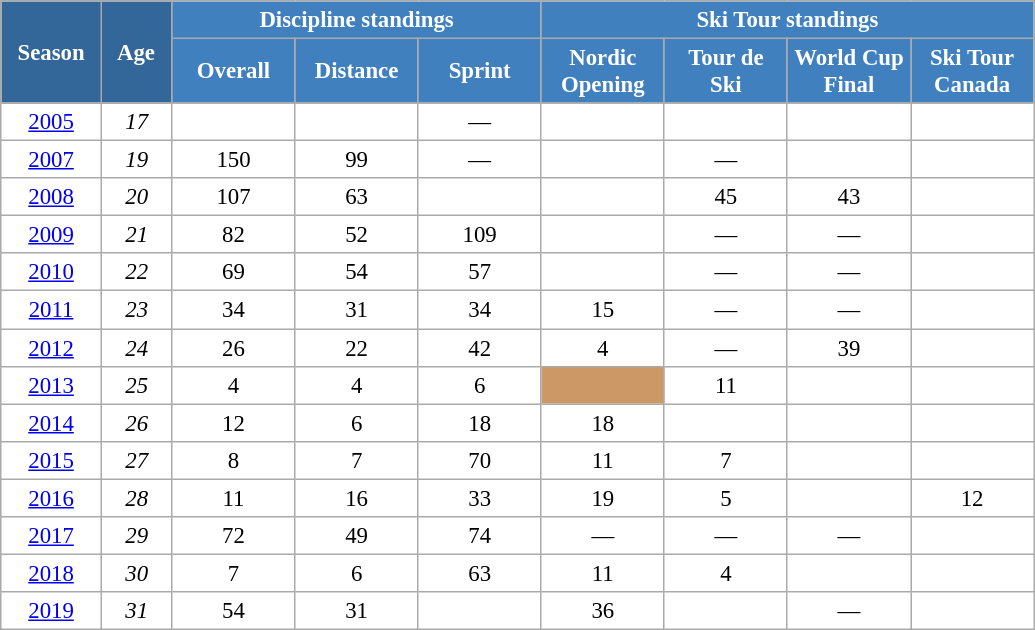<table class="wikitable" style="font-size:95%; text-align:center; border:grey solid 1px; border-collapse:collapse; background:#ffffff;">
<tr>
<th style="background-color:#369; color:white; width:60px;" rowspan="2"> Season </th>
<th style="background-color:#369; color:white; width:40px;" rowspan="2"> Age </th>
<th style="background-color:#4180be; color:white;" colspan="3">Discipline standings</th>
<th style="background-color:#4180be; color:white;" colspan="4">Ski Tour standings</th>
</tr>
<tr>
<th style="background-color:#4180be; color:white; width:75px;">Overall</th>
<th style="background-color:#4180be; color:white; width:75px;">Distance</th>
<th style="background-color:#4180be; color:white; width:75px;">Sprint</th>
<th style="background-color:#4180be; color:white; width:75px;">Nordic<br>Opening</th>
<th style="background-color:#4180be; color:white; width:75px;">Tour de<br>Ski</th>
<th style="background-color:#4180be; color:white; width:75px;">World Cup<br>Final</th>
<th style="background-color:#4180be; color:white; width:75px;">Ski Tour<br>Canada</th>
</tr>
<tr>
<td><a href='#'>2005</a></td>
<td><em>17</em></td>
<td></td>
<td></td>
<td>—</td>
<td></td>
<td></td>
<td></td>
<td></td>
</tr>
<tr>
<td><a href='#'>2007</a></td>
<td><em>19</em></td>
<td>150</td>
<td>99</td>
<td>—</td>
<td></td>
<td>—</td>
<td></td>
<td></td>
</tr>
<tr>
<td><a href='#'>2008</a></td>
<td><em>20</em></td>
<td>107</td>
<td>63</td>
<td></td>
<td></td>
<td>45</td>
<td>43</td>
<td></td>
</tr>
<tr>
<td><a href='#'>2009</a></td>
<td><em>21</em></td>
<td>82</td>
<td>52</td>
<td>109</td>
<td></td>
<td>—</td>
<td>—</td>
<td></td>
</tr>
<tr>
<td><a href='#'>2010</a></td>
<td><em>22</em></td>
<td>69</td>
<td>54</td>
<td>57</td>
<td></td>
<td>—</td>
<td>—</td>
<td></td>
</tr>
<tr>
<td><a href='#'>2011</a></td>
<td><em>23</em></td>
<td>34</td>
<td>31</td>
<td>34</td>
<td>15</td>
<td>—</td>
<td>—</td>
<td></td>
</tr>
<tr>
<td><a href='#'>2012</a></td>
<td><em>24</em></td>
<td>26</td>
<td>22</td>
<td>42</td>
<td>4</td>
<td>—</td>
<td>39</td>
<td></td>
</tr>
<tr>
<td><a href='#'>2013</a></td>
<td><em>25</em></td>
<td>4</td>
<td>4</td>
<td>6</td>
<td bgcolor="cc9966"></td>
<td>11</td>
<td></td>
<td></td>
</tr>
<tr>
<td><a href='#'>2014</a></td>
<td><em>26</em></td>
<td>12</td>
<td>6</td>
<td>18</td>
<td>18</td>
<td></td>
<td></td>
<td></td>
</tr>
<tr>
<td><a href='#'>2015</a></td>
<td><em>27</em></td>
<td>8</td>
<td>7</td>
<td>70</td>
<td>11</td>
<td>7</td>
<td></td>
<td></td>
</tr>
<tr>
<td><a href='#'>2016</a></td>
<td><em>28</em></td>
<td>11</td>
<td>16</td>
<td>33</td>
<td>19</td>
<td>5</td>
<td></td>
<td>12</td>
</tr>
<tr>
<td><a href='#'>2017</a></td>
<td><em>29</em></td>
<td>72</td>
<td>49</td>
<td>74</td>
<td>—</td>
<td>—</td>
<td>—</td>
<td></td>
</tr>
<tr>
<td><a href='#'>2018</a></td>
<td><em>30</em></td>
<td>7</td>
<td>6</td>
<td>63</td>
<td>11</td>
<td>4</td>
<td></td>
<td></td>
</tr>
<tr>
<td><a href='#'>2019</a></td>
<td><em>31</em></td>
<td>54</td>
<td>31</td>
<td></td>
<td>36</td>
<td></td>
<td>—</td>
<td></td>
</tr>
</table>
